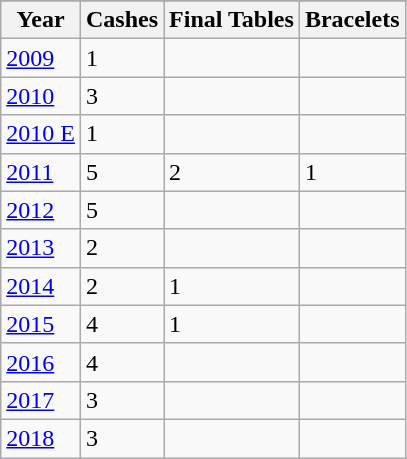<table class="wikitable">
<tr>
</tr>
<tr>
<th>Year</th>
<th>Cashes</th>
<th>Final Tables</th>
<th>Bracelets</th>
</tr>
<tr>
<td><a href='#'>2009</a></td>
<td>1</td>
<td></td>
<td></td>
</tr>
<tr>
<td><a href='#'>2010</a></td>
<td>3</td>
<td></td>
<td></td>
</tr>
<tr>
<td><a href='#'>2010 E</a></td>
<td>1</td>
<td></td>
<td></td>
</tr>
<tr>
<td><a href='#'>2011</a></td>
<td>5</td>
<td>2</td>
<td>1</td>
</tr>
<tr>
<td><a href='#'>2012</a></td>
<td>5</td>
<td></td>
<td></td>
</tr>
<tr>
<td><a href='#'>2013</a></td>
<td>2</td>
<td></td>
<td></td>
</tr>
<tr>
<td><a href='#'>2014</a></td>
<td>2</td>
<td>1</td>
<td></td>
</tr>
<tr>
<td><a href='#'>2015</a></td>
<td>4</td>
<td>1</td>
<td></td>
</tr>
<tr>
<td><a href='#'>2016</a></td>
<td>4</td>
<td></td>
<td></td>
</tr>
<tr>
<td><a href='#'>2017</a></td>
<td>3</td>
<td></td>
<td></td>
</tr>
<tr>
<td><a href='#'>2018</a></td>
<td>3</td>
<td></td>
<td></td>
</tr>
</table>
